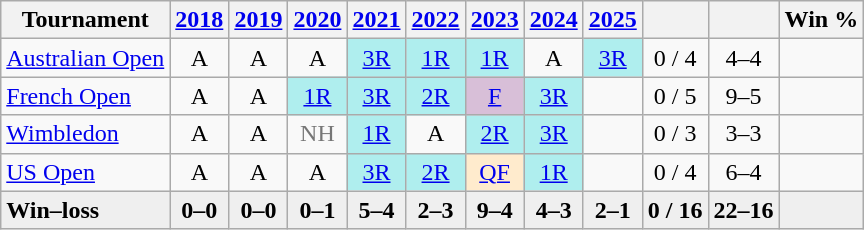<table class="wikitable" style="text-align:center">
<tr>
<th>Tournament</th>
<th><a href='#'>2018</a></th>
<th><a href='#'>2019</a></th>
<th><a href='#'>2020</a></th>
<th><a href='#'>2021</a></th>
<th><a href='#'>2022</a></th>
<th><a href='#'>2023</a></th>
<th><a href='#'>2024</a></th>
<th><a href='#'>2025</a></th>
<th></th>
<th></th>
<th>Win %</th>
</tr>
<tr>
<td align=left><a href='#'>Australian Open</a></td>
<td>A</td>
<td>A</td>
<td>A</td>
<td style=background:#afeeee><a href='#'>3R</a></td>
<td style=background:#afeeee><a href='#'>1R</a></td>
<td style=background:#afeeee><a href='#'>1R</a></td>
<td>A</td>
<td style=background:#afeeee><a href='#'>3R</a></td>
<td>0 / 4</td>
<td>4–4</td>
<td></td>
</tr>
<tr>
<td align=left><a href='#'>French Open</a></td>
<td>A</td>
<td>A</td>
<td style=background:#afeeee><a href='#'>1R</a></td>
<td style=background:#afeeee><a href='#'>3R</a></td>
<td style=background:#afeeee><a href='#'>2R</a></td>
<td style=background:thistle><a href='#'>F</a></td>
<td style=background:#afeeee><a href='#'>3R</a></td>
<td></td>
<td>0 / 5</td>
<td>9–5</td>
<td></td>
</tr>
<tr>
<td align=left><a href='#'>Wimbledon</a></td>
<td>A</td>
<td>A</td>
<td style=color:#767676>NH</td>
<td style=background:#afeeee><a href='#'>1R</a></td>
<td>A</td>
<td style=background:#afeeee><a href='#'>2R</a></td>
<td style=background:#afeeee><a href='#'>3R</a></td>
<td></td>
<td>0 / 3</td>
<td>3–3</td>
<td></td>
</tr>
<tr>
<td align=left><a href='#'>US Open</a></td>
<td>A</td>
<td>A</td>
<td>A</td>
<td style=background:#afeeee><a href='#'>3R</a></td>
<td style=background:#afeeee><a href='#'>2R</a></td>
<td style=background:#ffebcd><a href='#'>QF</a></td>
<td style=background:#afeeee><a href='#'>1R</a></td>
<td></td>
<td>0 / 4</td>
<td>6–4</td>
<td></td>
</tr>
<tr style="background:#efefef;font-weight:bold">
<td align="left">Win–loss</td>
<td>0–0</td>
<td>0–0</td>
<td>0–1</td>
<td>5–4</td>
<td>2–3</td>
<td>9–4</td>
<td>4–3</td>
<td>2–1</td>
<td>0 / 16</td>
<td>22–16</td>
<td></td>
</tr>
</table>
